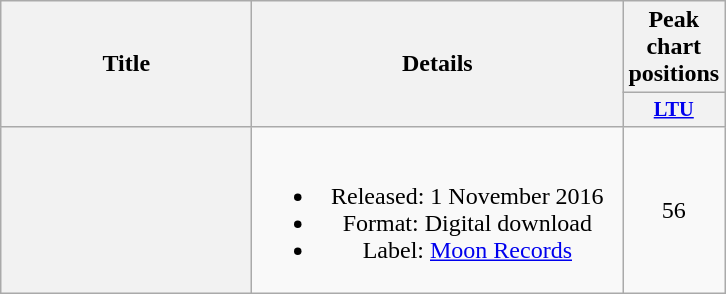<table class="wikitable plainrowheaders" style="text-align:center">
<tr>
<th scope="col" rowspan="2" style="width:10em;">Title</th>
<th scope="col" rowspan="2" style="width:15em;">Details</th>
<th scope="col" colspan="1">Peak chart positions</th>
</tr>
<tr>
<th scope="col" style="width:3em;font-size:85%;"><a href='#'>LTU</a><br></th>
</tr>
<tr>
<th scope="row"><em></em></th>
<td><br><ul><li>Released: 1 November 2016</li><li>Format: Digital download</li><li>Label: <a href='#'>Moon Records</a></li></ul></td>
<td>56</td>
</tr>
</table>
